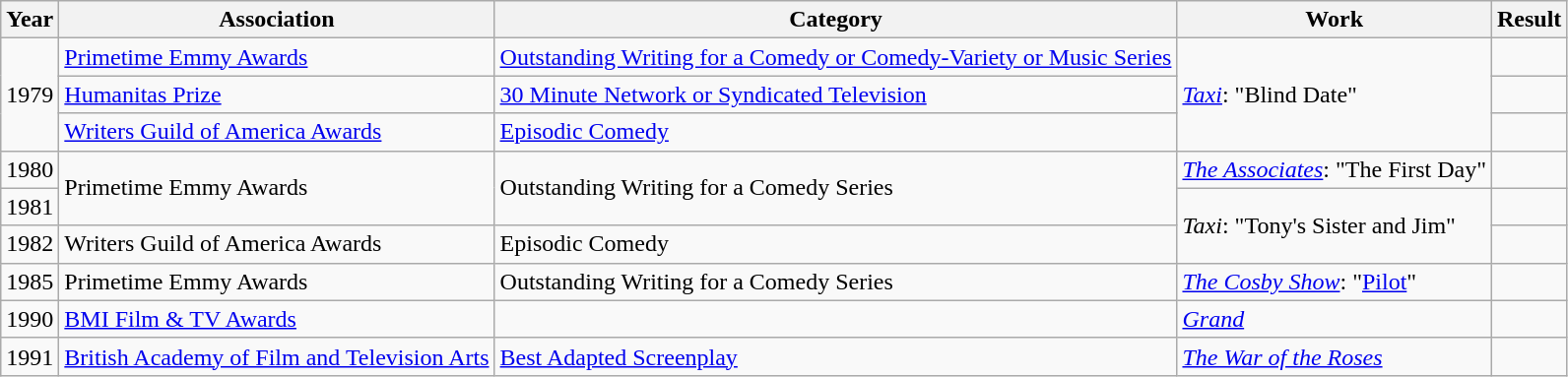<table class="wikitable">
<tr>
<th>Year</th>
<th>Association</th>
<th>Category</th>
<th>Work</th>
<th>Result</th>
</tr>
<tr>
<td rowspan="3">1979</td>
<td><a href='#'>Primetime Emmy Awards</a></td>
<td><a href='#'>Outstanding Writing for a Comedy or Comedy-Variety or Music Series</a></td>
<td rowspan="3"><em><a href='#'>Taxi</a></em>: "Blind Date"</td>
<td></td>
</tr>
<tr>
<td><a href='#'>Humanitas Prize</a></td>
<td><a href='#'>30 Minute Network or Syndicated Television</a></td>
<td></td>
</tr>
<tr>
<td><a href='#'>Writers Guild of America Awards</a></td>
<td><a href='#'>Episodic Comedy</a></td>
<td></td>
</tr>
<tr>
<td>1980</td>
<td rowspan="2">Primetime Emmy Awards</td>
<td rowspan="2">Outstanding Writing for a Comedy Series</td>
<td><em><a href='#'>The Associates</a></em>: "The First Day"</td>
<td></td>
</tr>
<tr>
<td>1981</td>
<td rowspan="2"><em>Taxi</em>: "Tony's Sister and Jim"</td>
<td></td>
</tr>
<tr>
<td>1982</td>
<td>Writers Guild of America Awards</td>
<td>Episodic Comedy</td>
<td></td>
</tr>
<tr>
<td>1985</td>
<td>Primetime Emmy Awards</td>
<td>Outstanding Writing for a Comedy Series</td>
<td><em><a href='#'>The Cosby Show</a></em>: "<a href='#'>Pilot</a>"</td>
<td></td>
</tr>
<tr>
<td>1990</td>
<td><a href='#'>BMI Film & TV Awards</a></td>
<td></td>
<td><em><a href='#'>Grand</a></em></td>
<td></td>
</tr>
<tr>
<td>1991</td>
<td><a href='#'>British Academy of Film and Television Arts</a></td>
<td><a href='#'>Best Adapted Screenplay</a></td>
<td><em><a href='#'>The War of the Roses</a></em></td>
<td></td>
</tr>
</table>
